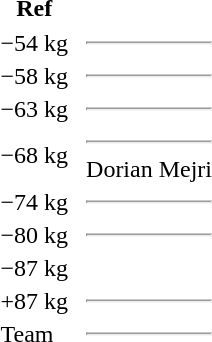<table>
<tr>
<th style="padding:2px;">Ref</th>
</tr>
<tr>
<td>−54 kg</td>
<td></td>
<td></td>
<td> <hr> </td>
<td align=center><br></td>
</tr>
<tr>
<td>−58 kg</td>
<td></td>
<td></td>
<td> <hr> </td>
<td align=center></td>
</tr>
<tr>
<td>−63 kg</td>
<td></td>
<td></td>
<td> <hr> </td>
<td align=center></td>
</tr>
<tr>
<td>−68 kg</td>
<td></td>
<td></td>
<td> <hr> Dorian Mejri<br></td>
<td align=center></td>
</tr>
<tr>
<td>−74 kg</td>
<td></td>
<td></td>
<td> <hr> </td>
<td align=center></td>
</tr>
<tr>
<td>−80 kg</td>
<td></td>
<td></td>
<td> <hr> </td>
<td align=center></td>
</tr>
<tr>
<td>−87 kg</td>
<td></td>
<td></td>
<td></td>
<td align=center></td>
</tr>
<tr>
<td>+87 kg</td>
<td></td>
<td></td>
<td> <hr> </td>
<td align=center></td>
</tr>
<tr>
<td>Team</td>
<td></td>
<td></td>
<td> <hr> </td>
<td align=center></td>
</tr>
</table>
